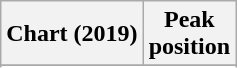<table class="wikitable sortable plainrowheaders" style="text-align:center;">
<tr>
<th scope="col">Chart (2019)</th>
<th scope="col">Peak<br>position</th>
</tr>
<tr>
</tr>
<tr>
</tr>
</table>
